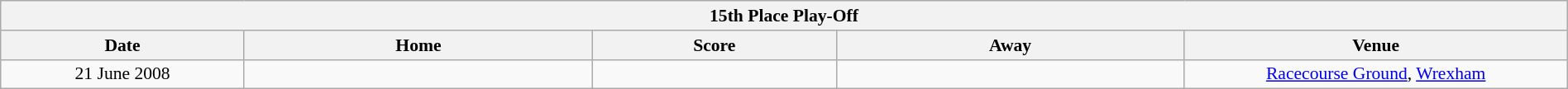<table class="wikitable" style="font-size:90%; width: 100%; text-align: center;">
<tr>
<th colspan=5>15th Place Play-Off</th>
</tr>
<tr>
<th width=7%>Date</th>
<th width=10%>Home</th>
<th width=7%>Score</th>
<th width=10%>Away</th>
<th width=11%>Venue</th>
</tr>
<tr>
<td>21 June 2008</td>
<td></td>
<td></td>
<td></td>
<td><a href='#'>Racecourse Ground</a>, <a href='#'>Wrexham</a></td>
</tr>
</table>
